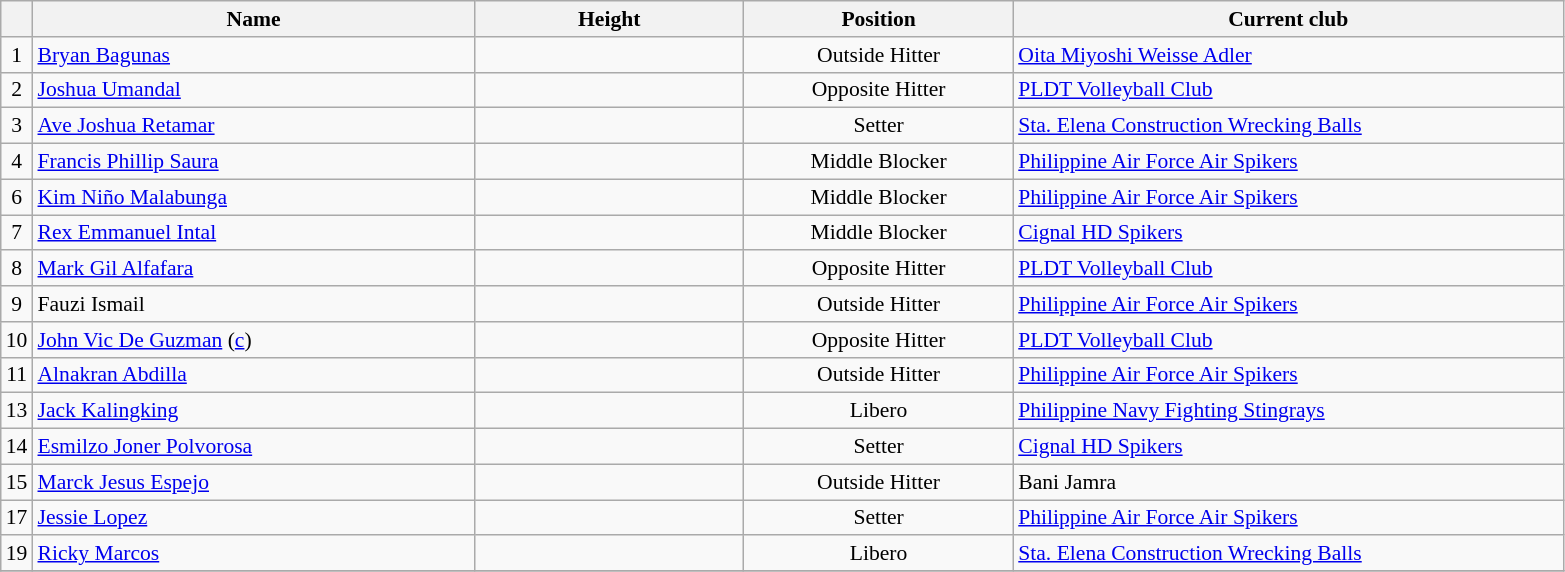<table class="wikitable sortable" style="font-size:90%; text-align:center;">
<tr>
<th></th>
<th style="width:20em">Name</th>
<th style="width:12em">Height</th>
<th style="width:12em">Position</th>
<th style="width:25em">Current club</th>
</tr>
<tr>
<td>1</td>
<td style="text-align: left"><a href='#'>Bryan Bagunas</a></td>
<td></td>
<td>Outside Hitter</td>
<td align=left> <a href='#'>Oita Miyoshi Weisse Adler</a></td>
</tr>
<tr>
<td>2</td>
<td style="text-align: left"><a href='#'>Joshua Umandal</a></td>
<td></td>
<td>Opposite Hitter</td>
<td align=left> <a href='#'>PLDT Volleyball Club</a></td>
</tr>
<tr>
<td>3</td>
<td style="text-align: left"><a href='#'>Ave Joshua Retamar</a></td>
<td></td>
<td>Setter</td>
<td align=left> <a href='#'>Sta. Elena Construction Wrecking Balls</a></td>
</tr>
<tr>
<td>4</td>
<td style="text-align: left"><a href='#'>Francis Phillip Saura</a></td>
<td></td>
<td>Middle Blocker</td>
<td align=left> <a href='#'>Philippine Air Force Air Spikers</a></td>
</tr>
<tr>
<td>6</td>
<td style="text-align: left"><a href='#'>Kim Niño Malabunga</a></td>
<td></td>
<td>Middle Blocker</td>
<td align=left> <a href='#'>Philippine Air Force Air Spikers</a></td>
</tr>
<tr>
<td>7</td>
<td style="text-align: left"><a href='#'>Rex Emmanuel Intal</a></td>
<td></td>
<td>Middle Blocker</td>
<td align=left> <a href='#'>Cignal HD Spikers</a></td>
</tr>
<tr>
<td>8</td>
<td style="text-align: left"><a href='#'>Mark Gil Alfafara</a></td>
<td></td>
<td>Opposite Hitter</td>
<td align=left> <a href='#'>PLDT Volleyball Club</a></td>
</tr>
<tr>
<td>9</td>
<td style="text-align: left">Fauzi Ismail</td>
<td></td>
<td>Outside Hitter</td>
<td align=left> <a href='#'>Philippine Air Force Air Spikers</a></td>
</tr>
<tr>
<td>10</td>
<td style="text-align: left"><a href='#'>John Vic De Guzman</a> (<a href='#'>c</a>)</td>
<td></td>
<td>Opposite Hitter</td>
<td align=left> <a href='#'>PLDT Volleyball Club</a></td>
</tr>
<tr>
<td>11</td>
<td style="text-align: left"><a href='#'>Alnakran Abdilla</a></td>
<td></td>
<td>Outside Hitter</td>
<td align=left> <a href='#'>Philippine Air Force Air Spikers</a></td>
</tr>
<tr>
<td>13</td>
<td style="text-align: left"><a href='#'>Jack Kalingking</a></td>
<td></td>
<td>Libero</td>
<td align=left> <a href='#'>Philippine Navy Fighting Stingrays</a></td>
</tr>
<tr>
<td>14</td>
<td style="text-align: left"><a href='#'>Esmilzo Joner Polvorosa</a></td>
<td></td>
<td>Setter</td>
<td align=left> <a href='#'>Cignal HD Spikers</a></td>
</tr>
<tr>
<td>15</td>
<td style="text-align:left"><a href='#'>Marck Jesus Espejo</a></td>
<td></td>
<td>Outside Hitter</td>
<td align=left> Bani Jamra</td>
</tr>
<tr>
<td>17</td>
<td style="text-align: left"><a href='#'>Jessie Lopez</a></td>
<td></td>
<td>Setter</td>
<td align=left> <a href='#'>Philippine Air Force Air Spikers</a></td>
</tr>
<tr>
<td>19</td>
<td style="text-align: left"><a href='#'>Ricky Marcos</a></td>
<td></td>
<td>Libero</td>
<td align=left> <a href='#'>Sta. Elena Construction Wrecking Balls</a></td>
</tr>
<tr>
</tr>
</table>
